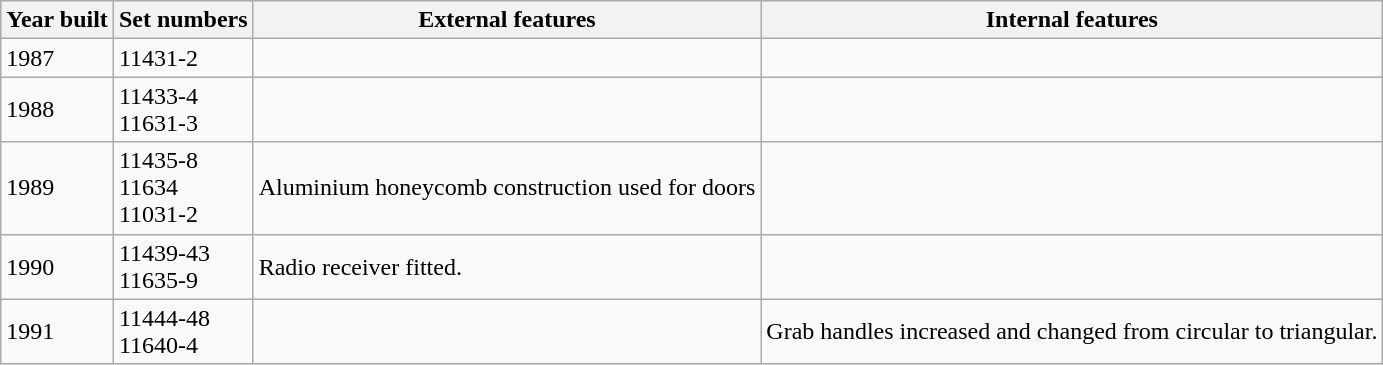<table class="wikitable">
<tr>
<th>Year built</th>
<th>Set numbers</th>
<th>External features</th>
<th>Internal features</th>
</tr>
<tr>
<td>1987</td>
<td>11431-2</td>
<td> </td>
<td> </td>
</tr>
<tr>
<td>1988</td>
<td>11433-4<br>11631-3</td>
<td> </td>
<td> </td>
</tr>
<tr>
<td>1989</td>
<td>11435-8<br>11634<br>11031-2</td>
<td>Aluminium honeycomb construction used for doors</td>
<td> </td>
</tr>
<tr>
<td>1990</td>
<td>11439-43<br>11635-9</td>
<td>Radio receiver fitted.</td>
<td> </td>
</tr>
<tr>
<td>1991</td>
<td>11444-48<br>11640-4</td>
<td> </td>
<td>Grab handles increased and changed from circular to triangular.</td>
</tr>
</table>
